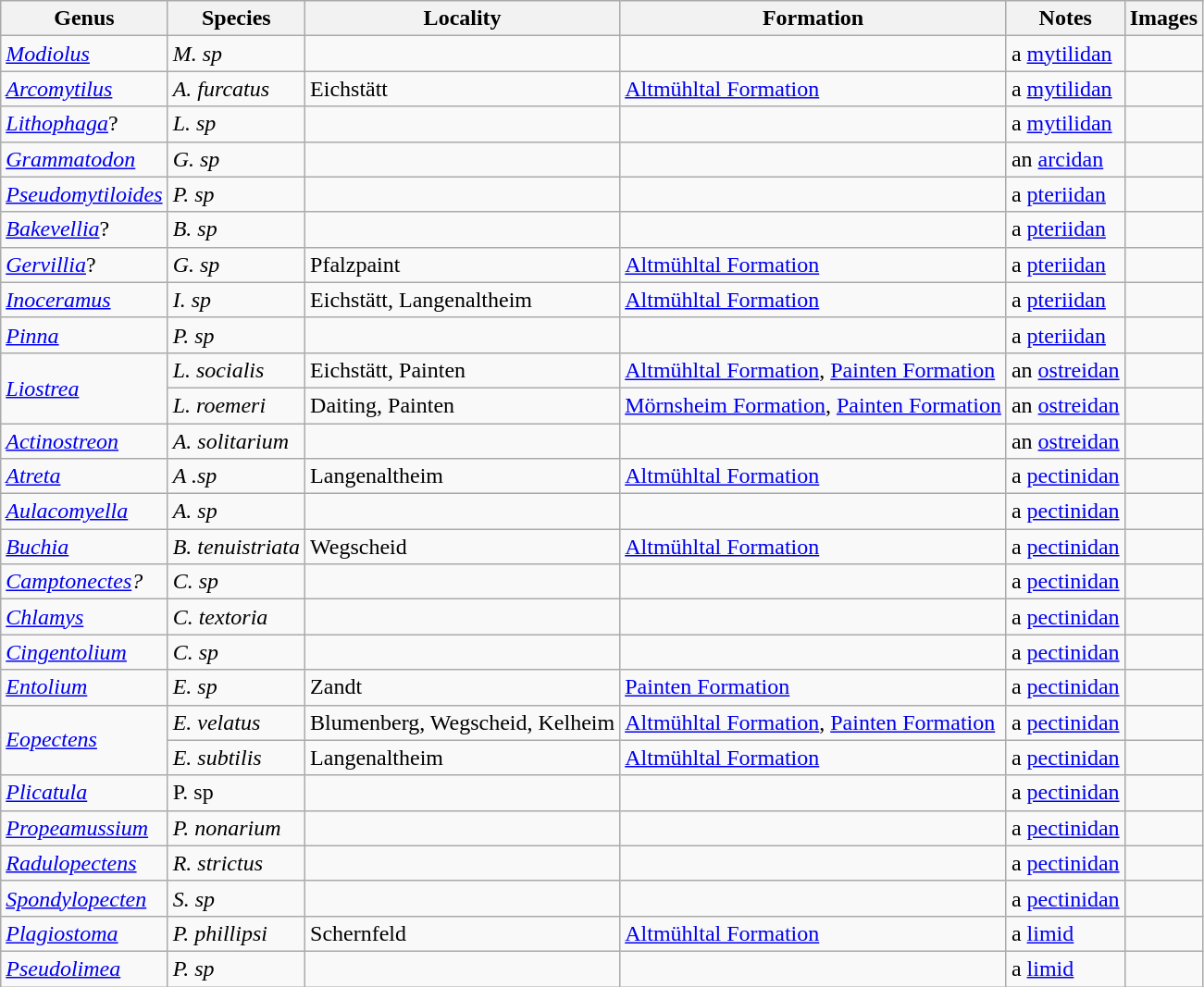<table class="wikitable">
<tr>
<th>Genus</th>
<th>Species</th>
<th>Locality</th>
<th>Formation</th>
<th>Notes</th>
<th>Images</th>
</tr>
<tr>
<td><em><a href='#'>Modiolus</a></em></td>
<td><em>M. sp</em></td>
<td></td>
<td></td>
<td>a <a href='#'>mytilidan</a></td>
<td></td>
</tr>
<tr>
<td><em><a href='#'>Arcomytilus</a></em></td>
<td><em>A. furcatus</em></td>
<td>Eichstätt</td>
<td><a href='#'>Altmühltal Formation</a></td>
<td>a <a href='#'>mytilidan</a></td>
<td></td>
</tr>
<tr>
<td><em><a href='#'>Lithophaga</a></em>?</td>
<td><em>L. sp</em></td>
<td></td>
<td></td>
<td>a <a href='#'>mytilidan</a></td>
<td></td>
</tr>
<tr>
<td><em><a href='#'>Grammatodon</a></em></td>
<td><em>G. sp</em></td>
<td></td>
<td></td>
<td>an <a href='#'>arcidan</a></td>
<td></td>
</tr>
<tr>
<td><em><a href='#'>Pseudomytiloides</a></em></td>
<td><em>P. sp</em></td>
<td></td>
<td></td>
<td>a <a href='#'>pteriidan</a></td>
<td></td>
</tr>
<tr>
<td><em><a href='#'>Bakevellia</a></em>?</td>
<td><em>B. sp</em></td>
<td></td>
<td></td>
<td>a <a href='#'>pteriidan</a></td>
<td></td>
</tr>
<tr>
<td><em><a href='#'>Gervillia</a></em>?</td>
<td><em>G. sp</em></td>
<td>Pfalzpaint</td>
<td><a href='#'>Altmühltal Formation</a></td>
<td>a <a href='#'>pteriidan</a></td>
<td></td>
</tr>
<tr>
<td><em><a href='#'>Inoceramus</a></em></td>
<td><em>I. sp</em></td>
<td>Eichstätt, Langenaltheim</td>
<td><a href='#'>Altmühltal Formation</a></td>
<td>a <a href='#'>pteriidan</a></td>
<td></td>
</tr>
<tr>
<td><em><a href='#'>Pinna</a></em></td>
<td><em>P. sp</em></td>
<td></td>
<td></td>
<td>a <a href='#'>pteriidan</a></td>
<td></td>
</tr>
<tr>
<td rowspan="2"><em><a href='#'>Liostrea</a></em></td>
<td><em>L. socialis</em></td>
<td>Eichstätt, Painten</td>
<td><a href='#'>Altmühltal Formation</a>, <a href='#'>Painten Formation</a></td>
<td>an <a href='#'>ostreidan</a></td>
<td></td>
</tr>
<tr>
<td><em>L. roemeri</em></td>
<td>Daiting, Painten</td>
<td><a href='#'>Mörnsheim Formation</a>, <a href='#'>Painten Formation</a></td>
<td>an <a href='#'>ostreidan</a></td>
<td></td>
</tr>
<tr>
<td><em><a href='#'>Actinostreon</a></em></td>
<td><em>A. solitarium</em></td>
<td></td>
<td></td>
<td>an <a href='#'>ostreidan</a></td>
<td></td>
</tr>
<tr>
<td><em><a href='#'>Atreta</a></em></td>
<td><em>A .sp</em></td>
<td>Langenaltheim</td>
<td><a href='#'>Altmühltal Formation</a></td>
<td>a <a href='#'>pectinidan</a></td>
<td></td>
</tr>
<tr>
<td><em><a href='#'>Aulacomyella</a></em></td>
<td><em>A. sp</em></td>
<td></td>
<td></td>
<td>a <a href='#'>pectinidan</a></td>
<td></td>
</tr>
<tr>
<td><em><a href='#'>Buchia</a></em></td>
<td><em>B. tenuistriata</em></td>
<td>Wegscheid</td>
<td><a href='#'>Altmühltal Formation</a></td>
<td>a <a href='#'>pectinidan</a></td>
<td></td>
</tr>
<tr>
<td><em><a href='#'>Camptonectes</a>?</em></td>
<td><em>C. sp</em></td>
<td></td>
<td></td>
<td>a <a href='#'>pectinidan</a></td>
<td></td>
</tr>
<tr>
<td><em><a href='#'>Chlamys</a></em></td>
<td><em>C. textoria</em></td>
<td></td>
<td></td>
<td>a <a href='#'>pectinidan</a></td>
<td></td>
</tr>
<tr>
<td><em><a href='#'>Cingentolium</a></em></td>
<td><em>C. sp</em></td>
<td></td>
<td></td>
<td>a <a href='#'>pectinidan</a></td>
<td></td>
</tr>
<tr>
<td><em><a href='#'>Entolium</a></em></td>
<td><em>E. sp</em></td>
<td>Zandt</td>
<td><a href='#'>Painten Formation</a></td>
<td>a <a href='#'>pectinidan</a></td>
<td></td>
</tr>
<tr>
<td rowspan="2"><em><a href='#'>Eopectens</a></em></td>
<td><em>E. velatus</em></td>
<td>Blumenberg, Wegscheid, Kelheim</td>
<td><a href='#'>Altmühltal Formation</a>, <a href='#'>Painten Formation</a></td>
<td>a <a href='#'>pectinidan</a></td>
<td></td>
</tr>
<tr>
<td><em>E. subtilis</em></td>
<td>Langenaltheim</td>
<td><a href='#'>Altmühltal Formation</a></td>
<td>a <a href='#'>pectinidan</a></td>
<td></td>
</tr>
<tr>
<td><em><a href='#'>Plicatula</a></em></td>
<td>P. sp</td>
<td></td>
<td></td>
<td>a <a href='#'>pectinidan</a></td>
<td></td>
</tr>
<tr>
<td><em><a href='#'>Propeamussium</a></em></td>
<td><em>P. nonarium</em></td>
<td></td>
<td></td>
<td>a <a href='#'>pectinidan</a></td>
<td></td>
</tr>
<tr>
<td><em><a href='#'>Radulopectens</a></em></td>
<td><em>R. strictus</em></td>
<td></td>
<td></td>
<td>a <a href='#'>pectinidan</a></td>
<td></td>
</tr>
<tr>
<td><em><a href='#'>Spondylopecten</a></em></td>
<td><em>S. sp</em></td>
<td></td>
<td></td>
<td>a <a href='#'>pectinidan</a></td>
<td></td>
</tr>
<tr>
<td><em><a href='#'>Plagiostoma</a></em></td>
<td><em>P. phillipsi</em></td>
<td>Schernfeld</td>
<td><a href='#'>Altmühltal Formation</a></td>
<td>a <a href='#'>limid</a></td>
<td></td>
</tr>
<tr>
<td><em><a href='#'>Pseudolimea</a></em></td>
<td><em>P. sp</em></td>
<td></td>
<td></td>
<td>a <a href='#'>limid</a></td>
<td></td>
</tr>
</table>
